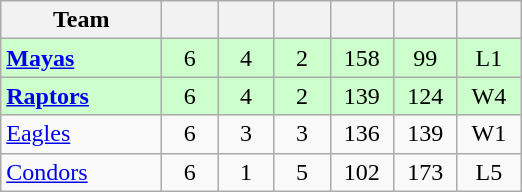<table class="wikitable">
<tr>
<th width=100>Team</th>
<th width=30></th>
<th width=30></th>
<th width=30></th>
<th width=35></th>
<th width=35></th>
<th width=35></th>
</tr>
<tr style="text-align:center;background:#ccffcc;">
<td style="text-align:left;"><strong><a href='#'>Mayas</a></strong></td>
<td>6</td>
<td>4</td>
<td>2</td>
<td>158</td>
<td>99</td>
<td>L1</td>
</tr>
<tr style="text-align:center;background:#ccffcc;">
<td style="text-align:left;"><strong><a href='#'>Raptors</a></strong></td>
<td>6</td>
<td>4</td>
<td>2</td>
<td>139</td>
<td>124</td>
<td>W4</td>
</tr>
<tr style="text-align:center;">
<td style="text-align:left;"><a href='#'>Eagles</a></td>
<td>6</td>
<td>3</td>
<td>3</td>
<td>136</td>
<td>139</td>
<td>W1</td>
</tr>
<tr style="text-align:center;">
<td style="text-align:left;"><a href='#'>Condors</a></td>
<td>6</td>
<td>1</td>
<td>5</td>
<td>102</td>
<td>173</td>
<td>L5</td>
</tr>
</table>
